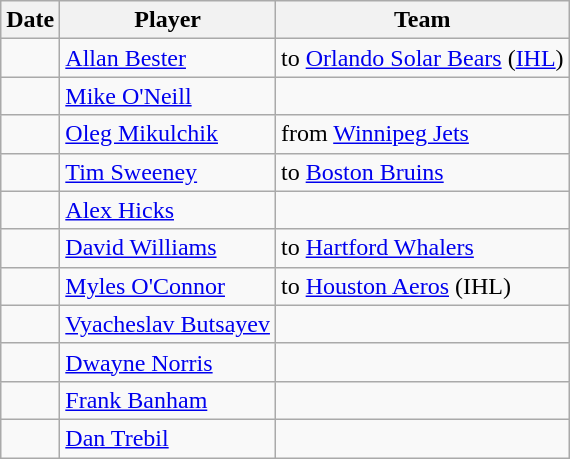<table class="wikitable">
<tr>
<th>Date</th>
<th>Player</th>
<th>Team</th>
</tr>
<tr>
<td></td>
<td><a href='#'>Allan Bester</a></td>
<td>to <a href='#'>Orlando Solar Bears</a> (<a href='#'>IHL</a>)</td>
</tr>
<tr>
<td></td>
<td><a href='#'>Mike O'Neill</a></td>
<td></td>
</tr>
<tr>
<td></td>
<td><a href='#'>Oleg Mikulchik</a></td>
<td>from <a href='#'>Winnipeg Jets</a></td>
</tr>
<tr>
<td></td>
<td><a href='#'>Tim Sweeney</a></td>
<td>to <a href='#'>Boston Bruins</a></td>
</tr>
<tr>
<td></td>
<td><a href='#'>Alex Hicks</a></td>
<td></td>
</tr>
<tr>
<td></td>
<td><a href='#'>David Williams</a></td>
<td>to <a href='#'>Hartford Whalers</a></td>
</tr>
<tr>
<td></td>
<td><a href='#'>Myles O'Connor</a></td>
<td>to <a href='#'>Houston Aeros</a> (IHL)</td>
</tr>
<tr>
<td></td>
<td><a href='#'>Vyacheslav Butsayev</a></td>
<td></td>
</tr>
<tr>
<td></td>
<td><a href='#'>Dwayne Norris</a></td>
<td></td>
</tr>
<tr>
<td></td>
<td><a href='#'>Frank Banham</a></td>
<td></td>
</tr>
<tr>
<td></td>
<td><a href='#'>Dan Trebil</a></td>
<td></td>
</tr>
</table>
